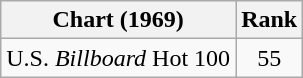<table class="wikitable">
<tr>
<th align="left">Chart (1969)</th>
<th style="text-align:center;">Rank</th>
</tr>
<tr>
<td>U.S. <em>Billboard</em> Hot 100</td>
<td style="text-align:center;">55</td>
</tr>
</table>
